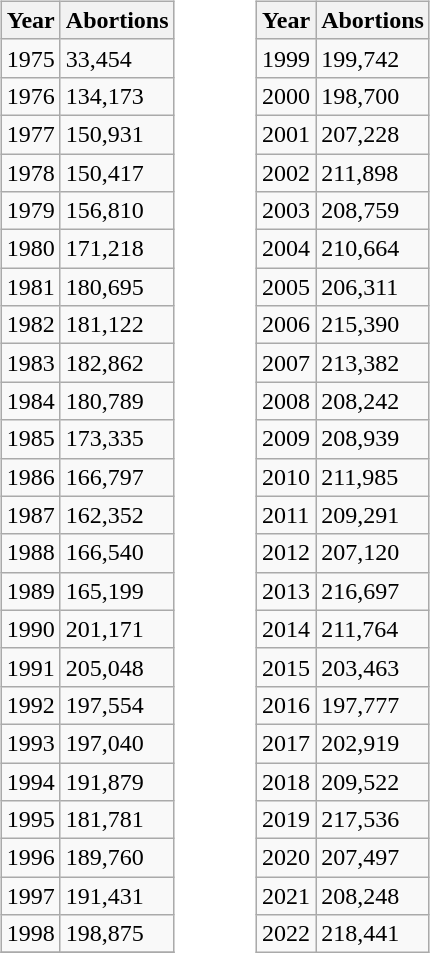<table>
<tr>
<td width="10"> </td>
<td valign="top"><br><table class="wikitable">
<tr>
<th>Year</th>
<th>Abortions</th>
</tr>
<tr>
<td>1975</td>
<td>33,454</td>
</tr>
<tr>
<td>1976</td>
<td>134,173</td>
</tr>
<tr>
<td>1977</td>
<td>150,931</td>
</tr>
<tr>
<td>1978</td>
<td>150,417</td>
</tr>
<tr>
<td>1979</td>
<td>156,810</td>
</tr>
<tr>
<td>1980</td>
<td>171,218</td>
</tr>
<tr>
<td>1981</td>
<td>180,695</td>
</tr>
<tr>
<td>1982</td>
<td>181,122</td>
</tr>
<tr>
<td>1983</td>
<td>182,862</td>
</tr>
<tr>
<td>1984</td>
<td>180,789</td>
</tr>
<tr>
<td>1985</td>
<td>173,335</td>
</tr>
<tr>
<td>1986</td>
<td>166,797</td>
</tr>
<tr>
<td>1987</td>
<td>162,352</td>
</tr>
<tr>
<td>1988</td>
<td>166,540</td>
</tr>
<tr>
<td>1989</td>
<td>165,199</td>
</tr>
<tr>
<td>1990</td>
<td>201,171</td>
</tr>
<tr>
<td>1991</td>
<td>205,048</td>
</tr>
<tr>
<td>1992</td>
<td>197,554</td>
</tr>
<tr>
<td>1993</td>
<td>197,040</td>
</tr>
<tr>
<td>1994</td>
<td>191,879</td>
</tr>
<tr>
<td>1995</td>
<td>181,781</td>
</tr>
<tr>
<td>1996</td>
<td>189,760</td>
</tr>
<tr>
<td>1997</td>
<td>191,431</td>
</tr>
<tr>
<td>1998</td>
<td>198,875</td>
</tr>
<tr>
</tr>
</table>
</td>
<td width="30"> </td>
<td valign="top"><br><table class="wikitable">
<tr>
<th>Year</th>
<th>Abortions</th>
</tr>
<tr>
<td>1999</td>
<td>199,742</td>
</tr>
<tr>
<td>2000</td>
<td>198,700</td>
</tr>
<tr>
<td>2001</td>
<td>207,228</td>
</tr>
<tr>
<td>2002</td>
<td>211,898</td>
</tr>
<tr>
<td>2003</td>
<td>208,759</td>
</tr>
<tr>
<td>2004</td>
<td>210,664</td>
</tr>
<tr>
<td>2005</td>
<td>206,311</td>
</tr>
<tr>
<td>2006</td>
<td>215,390</td>
</tr>
<tr>
<td>2007</td>
<td>213,382</td>
</tr>
<tr>
<td>2008</td>
<td>208,242</td>
</tr>
<tr>
<td>2009</td>
<td>208,939</td>
</tr>
<tr>
<td>2010</td>
<td>211,985</td>
</tr>
<tr>
<td>2011</td>
<td>209,291</td>
</tr>
<tr>
<td>2012</td>
<td>207,120</td>
</tr>
<tr>
<td>2013</td>
<td>216,697</td>
</tr>
<tr>
<td>2014</td>
<td>211,764</td>
</tr>
<tr>
<td>2015</td>
<td>203,463</td>
</tr>
<tr>
<td>2016</td>
<td>197,777</td>
</tr>
<tr>
<td>2017</td>
<td>202,919</td>
</tr>
<tr>
<td>2018</td>
<td>209,522</td>
</tr>
<tr>
<td>2019</td>
<td>217,536</td>
</tr>
<tr>
<td>2020</td>
<td>207,497</td>
</tr>
<tr>
<td>2021</td>
<td>208,248</td>
</tr>
<tr>
<td>2022</td>
<td>218,441</td>
</tr>
</table>
</td>
</tr>
</table>
